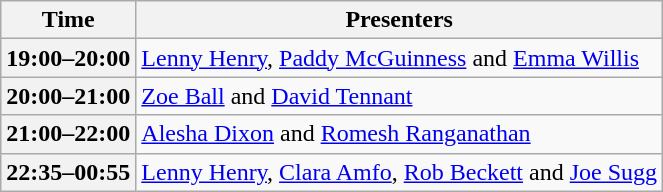<table class="wikitable">
<tr>
<th>Time</th>
<th>Presenters</th>
</tr>
<tr>
<th>19:00–20:00</th>
<td><a href='#'>Lenny Henry</a>, <a href='#'>Paddy McGuinness</a> and <a href='#'>Emma Willis</a></td>
</tr>
<tr>
<th>20:00–21:00</th>
<td><a href='#'>Zoe Ball</a> and  <a href='#'>David Tennant</a></td>
</tr>
<tr>
<th>21:00–22:00</th>
<td><a href='#'>Alesha Dixon</a> and <a href='#'>Romesh Ranganathan</a></td>
</tr>
<tr>
<th>22:35–00:55</th>
<td><a href='#'>Lenny Henry</a>, <a href='#'>Clara Amfo</a>, <a href='#'>Rob Beckett</a> and <a href='#'>Joe Sugg</a></td>
</tr>
</table>
